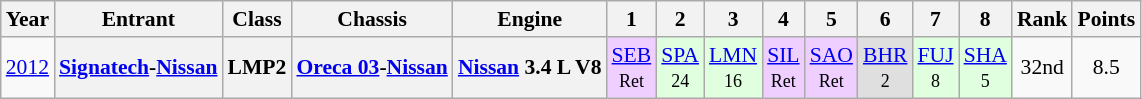<table class="wikitable" style="text-align:center; font-size:90%">
<tr>
<th>Year</th>
<th>Entrant</th>
<th>Class</th>
<th>Chassis</th>
<th>Engine</th>
<th>1</th>
<th>2</th>
<th>3</th>
<th>4</th>
<th>5</th>
<th>6</th>
<th>7</th>
<th>8</th>
<th>Rank</th>
<th>Points</th>
</tr>
<tr>
<td><a href='#'>2012</a></td>
<th><a href='#'>Signatech</a>-<a href='#'>Nissan</a></th>
<th>LMP2</th>
<th><a href='#'>Oreca 03</a>-<a href='#'>Nissan</a></th>
<th><a href='#'>Nissan</a> 3.4 L V8</th>
<td style="background:#EFCFFF;"><a href='#'>SEB</a><br><small>Ret</small></td>
<td style="background:#DFFFDF;"><a href='#'>SPA</a><br><small>24</small></td>
<td style="background:#DFFFDF;"><a href='#'>LMN</a><br><small>16</small></td>
<td style="background:#EFCFFF;"><a href='#'>SIL</a><br><small>Ret</small></td>
<td style="background:#EFCFFF;"><a href='#'>SAO</a><br><small>Ret</small></td>
<td style="background:#DFDFDF;"><a href='#'>BHR</a><br><small>2</small></td>
<td style="background:#DFFFDF;"><a href='#'>FUJ</a><br><small>8</small></td>
<td style="background:#DFFFDF;"><a href='#'>SHA</a><br><small>5</small></td>
<td>32nd</td>
<td>8.5</td>
</tr>
</table>
